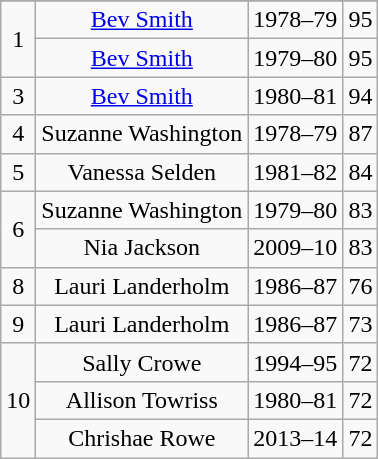<table class="wikitable">
<tr>
</tr>
<tr align=center>
<td rowspan=2>1</td>
<td><a href='#'>Bev Smith</a></td>
<td>1978–79</td>
<td>95</td>
</tr>
<tr align=center>
<td><a href='#'>Bev Smith</a></td>
<td>1979–80</td>
<td>95</td>
</tr>
<tr align=center>
<td>3</td>
<td><a href='#'>Bev Smith</a></td>
<td>1980–81</td>
<td>94</td>
</tr>
<tr align=center>
<td>4</td>
<td>Suzanne Washington</td>
<td>1978–79</td>
<td>87</td>
</tr>
<tr align=center>
<td>5</td>
<td>Vanessa Selden</td>
<td>1981–82</td>
<td>84</td>
</tr>
<tr align=center>
<td rowspan=2>6</td>
<td>Suzanne Washington</td>
<td>1979–80</td>
<td>83</td>
</tr>
<tr align=center>
<td>Nia Jackson</td>
<td>2009–10</td>
<td>83</td>
</tr>
<tr align=center>
<td>8</td>
<td>Lauri Landerholm</td>
<td>1986–87</td>
<td>76</td>
</tr>
<tr align=center>
<td>9</td>
<td>Lauri Landerholm</td>
<td>1986–87</td>
<td>73</td>
</tr>
<tr align=center>
<td rowspan=3>10</td>
<td>Sally Crowe</td>
<td>1994–95</td>
<td>72</td>
</tr>
<tr align=center>
<td>Allison Towriss</td>
<td>1980–81</td>
<td>72</td>
</tr>
<tr align=center>
<td>Chrishae Rowe</td>
<td>2013–14</td>
<td>72</td>
</tr>
</table>
